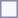<table style="border:1px solid #8888aa; background-color:#f7f8ff; padding:5px; font-size:95%; margin: 0px 12px 12px 0px;">
</table>
